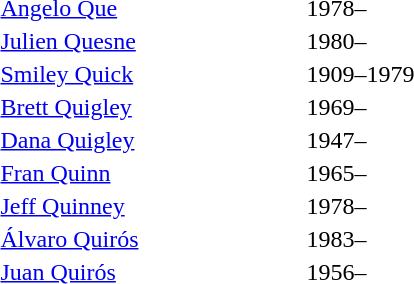<table>
<tr>
<td style="width:200px"> <a href='#'>Angelo Que</a></td>
<td>1978–</td>
</tr>
<tr>
<td> <a href='#'>Julien Quesne</a></td>
<td>1980–</td>
</tr>
<tr>
<td> <a href='#'>Smiley Quick</a></td>
<td>1909–1979</td>
</tr>
<tr>
<td> <a href='#'>Brett Quigley</a></td>
<td>1969–</td>
</tr>
<tr>
<td> <a href='#'>Dana Quigley</a></td>
<td>1947–</td>
</tr>
<tr>
<td> <a href='#'>Fran Quinn</a></td>
<td>1965–</td>
</tr>
<tr>
<td> <a href='#'>Jeff Quinney</a></td>
<td>1978–</td>
</tr>
<tr>
<td> <a href='#'>Álvaro Quirós</a></td>
<td>1983–</td>
</tr>
<tr>
<td> <a href='#'>Juan Quirós</a></td>
<td>1956–</td>
</tr>
</table>
